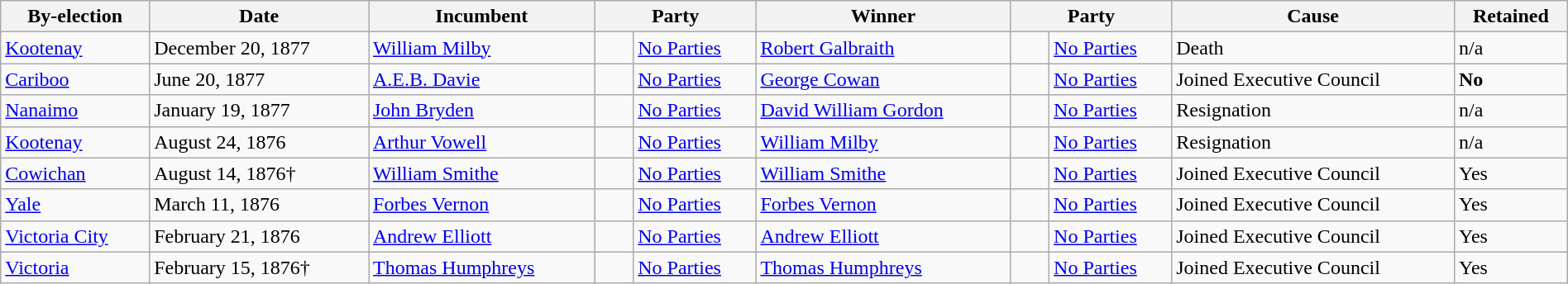<table class=wikitable style="width:100%">
<tr>
<th>By-election</th>
<th>Date</th>
<th>Incumbent</th>
<th colspan=2>Party</th>
<th>Winner</th>
<th colspan=2>Party</th>
<th>Cause</th>
<th>Retained</th>
</tr>
<tr>
<td><a href='#'>Kootenay</a></td>
<td>December 20, 1877</td>
<td><a href='#'>William Milby</a></td>
<td>    </td>
<td><a href='#'>No Parties</a></td>
<td><a href='#'>Robert Galbraith</a></td>
<td>    </td>
<td><a href='#'>No Parties</a></td>
<td>Death</td>
<td>n/a</td>
</tr>
<tr>
<td><a href='#'>Cariboo</a></td>
<td>June 20, 1877</td>
<td><a href='#'>A.E.B. Davie</a></td>
<td>    </td>
<td><a href='#'>No Parties</a></td>
<td><a href='#'>George Cowan</a></td>
<td>    </td>
<td><a href='#'>No Parties</a></td>
<td>Joined Executive Council</td>
<td><strong>No</strong></td>
</tr>
<tr>
<td><a href='#'>Nanaimo</a></td>
<td>January 19, 1877</td>
<td><a href='#'>John Bryden</a></td>
<td>    </td>
<td><a href='#'>No Parties</a></td>
<td><a href='#'>David William Gordon</a></td>
<td>    </td>
<td><a href='#'>No Parties</a></td>
<td>Resignation</td>
<td>n/a</td>
</tr>
<tr>
<td><a href='#'>Kootenay</a></td>
<td>August 24, 1876</td>
<td><a href='#'>Arthur Vowell</a></td>
<td>    </td>
<td><a href='#'>No Parties</a></td>
<td><a href='#'>William Milby</a></td>
<td>    </td>
<td><a href='#'>No Parties</a></td>
<td>Resignation</td>
<td>n/a</td>
</tr>
<tr>
<td><a href='#'>Cowichan</a></td>
<td>August 14, 1876†</td>
<td><a href='#'>William Smithe</a></td>
<td>    </td>
<td><a href='#'>No Parties</a></td>
<td><a href='#'>William Smithe</a></td>
<td>    </td>
<td><a href='#'>No Parties</a></td>
<td>Joined Executive Council</td>
<td>Yes</td>
</tr>
<tr>
<td><a href='#'>Yale</a></td>
<td>March 11, 1876</td>
<td><a href='#'>Forbes Vernon</a></td>
<td>    </td>
<td><a href='#'>No Parties</a></td>
<td><a href='#'>Forbes Vernon</a></td>
<td>    </td>
<td><a href='#'>No Parties</a></td>
<td>Joined Executive Council</td>
<td>Yes</td>
</tr>
<tr>
<td><a href='#'>Victoria City</a></td>
<td>February 21, 1876</td>
<td><a href='#'>Andrew Elliott</a></td>
<td>    </td>
<td><a href='#'>No Parties</a></td>
<td><a href='#'>Andrew Elliott</a></td>
<td>    </td>
<td><a href='#'>No Parties</a></td>
<td>Joined Executive Council</td>
<td>Yes</td>
</tr>
<tr>
<td><a href='#'>Victoria</a></td>
<td>February 15, 1876†</td>
<td><a href='#'>Thomas Humphreys</a></td>
<td>    </td>
<td><a href='#'>No Parties</a></td>
<td><a href='#'>Thomas Humphreys</a></td>
<td>    </td>
<td><a href='#'>No Parties</a></td>
<td>Joined Executive Council</td>
<td>Yes</td>
</tr>
</table>
